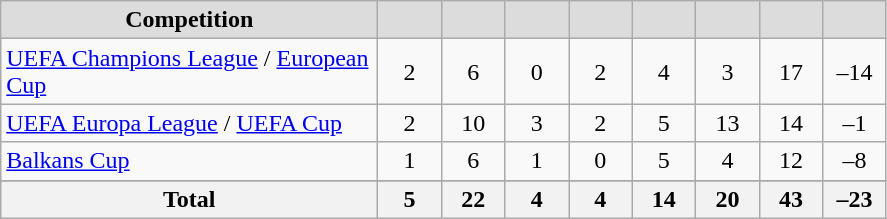<table class="wikitable" style="text-align: center;">
<tr>
<th width="244" style="background:#DCDCDC">Competition</th>
<th width="35" style="background:#DCDCDC"></th>
<th width="35" style="background:#DCDCDC"></th>
<th width="35" style="background:#DCDCDC"></th>
<th width="35" style="background:#DCDCDC"></th>
<th width="35" style="background:#DCDCDC"></th>
<th width="35" style="background:#DCDCDC"></th>
<th width="35" style="background:#DCDCDC"></th>
<th width="35" style="background:#DCDCDC"></th>
</tr>
<tr>
<td align=left><a href='#'>UEFA Champions League</a> / <a href='#'>European Cup</a></td>
<td>2</td>
<td>6</td>
<td>0</td>
<td>2</td>
<td>4</td>
<td>3</td>
<td>17</td>
<td>–14</td>
</tr>
<tr>
<td align=left><a href='#'>UEFA Europa League</a> / <a href='#'>UEFA Cup</a></td>
<td>2</td>
<td>10</td>
<td>3</td>
<td>2</td>
<td>5</td>
<td>13</td>
<td>14</td>
<td>–1</td>
</tr>
<tr>
<td align=left><a href='#'>Balkans Cup</a></td>
<td>1</td>
<td>6</td>
<td>1</td>
<td>0</td>
<td>5</td>
<td>4</td>
<td>12</td>
<td>–8</td>
</tr>
<tr>
</tr>
<tr class="sortbottom">
<th>Total</th>
<th>5</th>
<th>22</th>
<th>4</th>
<th>4</th>
<th>14</th>
<th>20</th>
<th>43</th>
<th>–23</th>
</tr>
</table>
